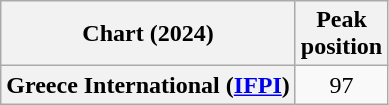<table class="wikitable plainrowheaders sortable" style="text-align:center">
<tr>
<th>Chart (2024)</th>
<th>Peak<br>position</th>
</tr>
<tr>
<th scope="row">Greece International (<a href='#'>IFPI</a>)</th>
<td>97</td>
</tr>
</table>
